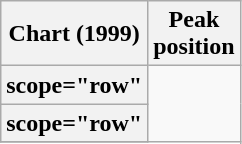<table class="wikitable sortable plainrowheaders">
<tr>
<th>Chart (1999)</th>
<th>Peak<br>position</th>
</tr>
<tr>
<th>scope="row"</th>
</tr>
<tr>
<th>scope="row"</th>
</tr>
<tr>
</tr>
</table>
